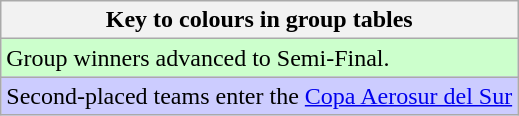<table class="wikitable">
<tr>
<th>Key to colours in group tables</th>
</tr>
<tr bgcolor=#ccffcc>
<td>Group winners advanced to Semi-Final.</td>
</tr>
<tr bgcolor=#ccccff>
<td>Second-placed teams enter the <a href='#'>Copa Aerosur del Sur</a></td>
</tr>
</table>
